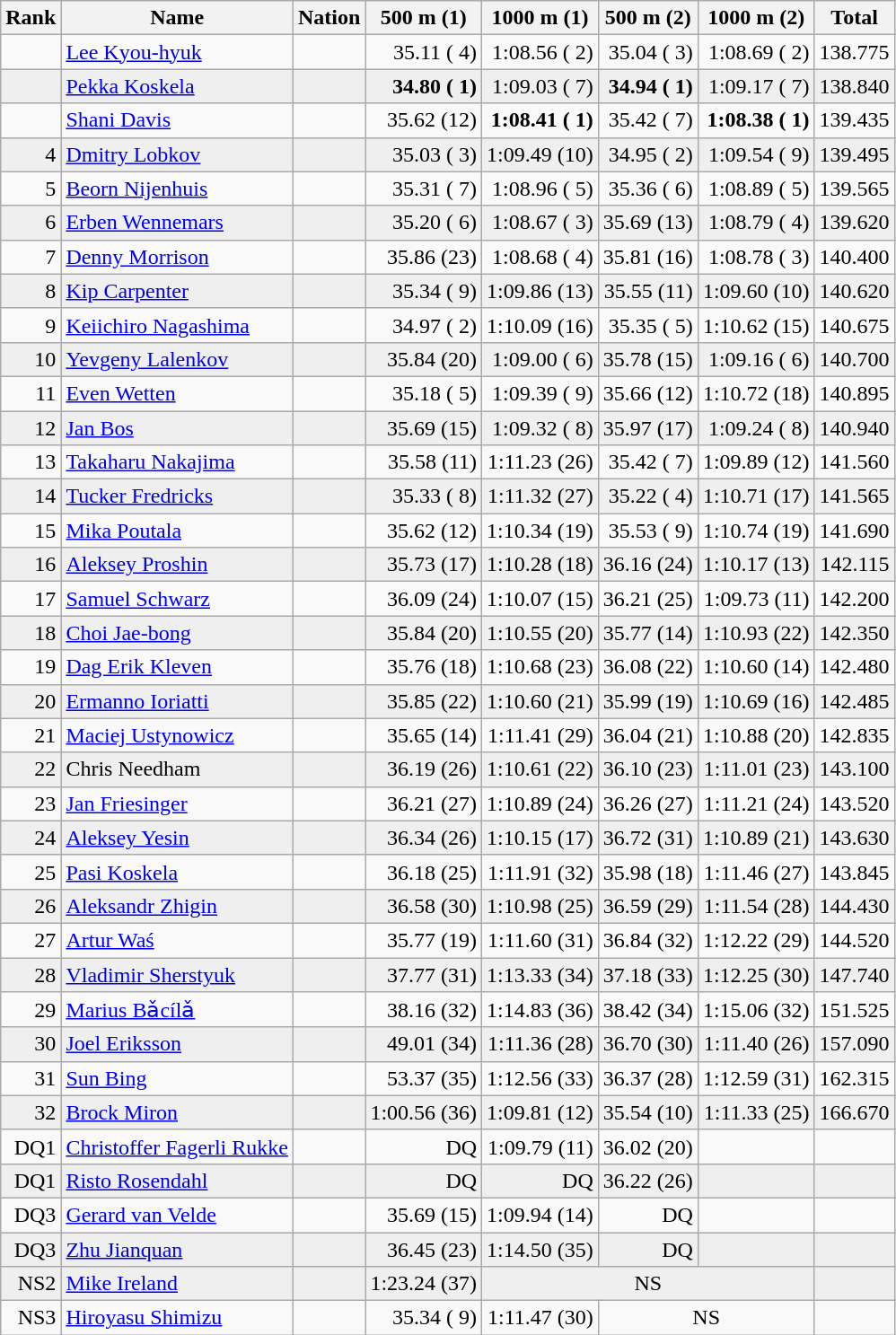<table class="wikitable sortable" style="text-align:center">
<tr>
<th>Rank</th>
<th>Name</th>
<th>Nation</th>
<th>500 m (1)</th>
<th>1000 m (1)</th>
<th>500 m (2)</th>
<th>1000 m (2)</th>
<th>Total</th>
</tr>
<tr align="right">
<td></td>
<td align="left"><a href='#'>Lee Kyou-hyuk</a></td>
<td align="left"></td>
<td>35.11 ( 4)</td>
<td>1:08.56 ( 2)</td>
<td>35.04 ( 3)</td>
<td>1:08.69 ( 2)</td>
<td>138.775</td>
</tr>
<tr align="right" bgcolor="#EFEFEF">
<td></td>
<td align="left"><a href='#'>Pekka Koskela</a></td>
<td align="left"></td>
<td><strong>34.80 ( 1)</strong></td>
<td>1:09.03 ( 7)</td>
<td><strong>34.94 ( 1)</strong></td>
<td>1:09.17 ( 7)</td>
<td>138.840</td>
</tr>
<tr align="right">
<td></td>
<td align="left"><a href='#'>Shani Davis</a></td>
<td align="left"></td>
<td>35.62 (12)</td>
<td><strong>1:08.41 ( 1)</strong></td>
<td>35.42 ( 7)</td>
<td><strong>1:08.38 ( 1)</strong></td>
<td>139.435</td>
</tr>
<tr align="right" bgcolor="#EFEFEF">
<td>4</td>
<td align="left"><a href='#'>Dmitry Lobkov</a></td>
<td align="left"></td>
<td>35.03 ( 3)</td>
<td>1:09.49 (10)</td>
<td>34.95 ( 2)</td>
<td>1:09.54 ( 9)</td>
<td>139.495</td>
</tr>
<tr align="right">
<td>5</td>
<td align="left"><a href='#'>Beorn Nijenhuis</a></td>
<td align="left"></td>
<td>35.31 ( 7)</td>
<td>1:08.96 ( 5)</td>
<td>35.36 ( 6)</td>
<td>1:08.89 ( 5)</td>
<td>139.565</td>
</tr>
<tr align="right" bgcolor="#EFEFEF">
<td>6</td>
<td align="left"><a href='#'>Erben Wennemars</a></td>
<td align="left"></td>
<td>35.20 ( 6)</td>
<td>1:08.67 ( 3)</td>
<td>35.69 (13)</td>
<td>1:08.79 ( 4)</td>
<td>139.620</td>
</tr>
<tr align="right">
<td>7</td>
<td align="left"><a href='#'>Denny Morrison</a></td>
<td align="left"></td>
<td>35.86 (23)</td>
<td>1:08.68 ( 4)</td>
<td>35.81 (16)</td>
<td>1:08.78 ( 3)</td>
<td>140.400</td>
</tr>
<tr align="right" bgcolor="#EFEFEF">
<td>8</td>
<td align="left"><a href='#'>Kip Carpenter</a></td>
<td align="left"></td>
<td>35.34 ( 9)</td>
<td>1:09.86 (13)</td>
<td>35.55 (11)</td>
<td>1:09.60 (10)</td>
<td>140.620</td>
</tr>
<tr align="right">
<td>9</td>
<td align="left"><a href='#'>Keiichiro Nagashima</a></td>
<td align="left"></td>
<td>34.97 ( 2)</td>
<td>1:10.09 (16)</td>
<td>35.35 ( 5)</td>
<td>1:10.62 (15)</td>
<td>140.675</td>
</tr>
<tr align="right" bgcolor="#EFEFEF">
<td>10</td>
<td align="left"><a href='#'>Yevgeny Lalenkov</a></td>
<td align="left"></td>
<td>35.84 (20)</td>
<td>1:09.00 ( 6)</td>
<td>35.78 (15)</td>
<td>1:09.16 ( 6)</td>
<td>140.700</td>
</tr>
<tr align="right">
<td>11</td>
<td align="left"><a href='#'>Even Wetten</a></td>
<td align="left"></td>
<td>35.18 ( 5)</td>
<td>1:09.39 ( 9)</td>
<td>35.66 (12)</td>
<td>1:10.72 (18)</td>
<td>140.895</td>
</tr>
<tr align="right" bgcolor="#EFEFEF">
<td>12</td>
<td align="left"><a href='#'>Jan Bos</a></td>
<td align="left"></td>
<td>35.69 (15)</td>
<td>1:09.32 ( 8)</td>
<td>35.97 (17)</td>
<td>1:09.24 ( 8)</td>
<td>140.940</td>
</tr>
<tr align="right">
<td>13</td>
<td align="left"><a href='#'>Takaharu Nakajima</a></td>
<td align="left"></td>
<td>35.58 (11)</td>
<td>1:11.23 (26)</td>
<td>35.42 ( 7)</td>
<td>1:09.89 (12)</td>
<td>141.560</td>
</tr>
<tr align="right"  bgcolor="#EFEFEF">
<td>14</td>
<td align="left"><a href='#'>Tucker Fredricks</a></td>
<td align="left"></td>
<td>35.33 ( 8)</td>
<td>1:11.32 (27)</td>
<td>35.22 ( 4)</td>
<td>1:10.71 (17)</td>
<td>141.565</td>
</tr>
<tr align="right">
<td>15</td>
<td align="left"><a href='#'>Mika Poutala</a></td>
<td align="left"></td>
<td>35.62 (12)</td>
<td>1:10.34 (19)</td>
<td>35.53 ( 9)</td>
<td>1:10.74 (19)</td>
<td>141.690</td>
</tr>
<tr align="right" bgcolor="#EFEFEF">
<td>16</td>
<td align="left"><a href='#'>Aleksey Proshin</a></td>
<td align="left"></td>
<td>35.73 (17)</td>
<td>1:10.28 (18)</td>
<td>36.16 (24)</td>
<td>1:10.17 (13)</td>
<td>142.115</td>
</tr>
<tr align="right">
<td>17</td>
<td align="left"><a href='#'>Samuel Schwarz</a></td>
<td align="left"></td>
<td>36.09 (24)</td>
<td>1:10.07 (15)</td>
<td>36.21 (25)</td>
<td>1:09.73 (11)</td>
<td>142.200</td>
</tr>
<tr align="right" bgcolor="#EFEFEF">
<td>18</td>
<td align="left"><a href='#'>Choi Jae-bong</a></td>
<td align="left"></td>
<td>35.84 (20)</td>
<td>1:10.55 (20)</td>
<td>35.77 (14)</td>
<td>1:10.93 (22)</td>
<td>142.350</td>
</tr>
<tr align="right">
<td>19</td>
<td align="left"><a href='#'>Dag Erik Kleven</a></td>
<td align="left"></td>
<td>35.76 (18)</td>
<td>1:10.68 (23)</td>
<td>36.08 (22)</td>
<td>1:10.60 (14)</td>
<td>142.480</td>
</tr>
<tr align="right"  bgcolor="#EFEFEF">
<td>20</td>
<td align="left"><a href='#'>Ermanno Ioriatti</a></td>
<td align="left"></td>
<td>35.85 (22)</td>
<td>1:10.60 (21)</td>
<td>35.99 (19)</td>
<td>1:10.69 (16)</td>
<td>142.485</td>
</tr>
<tr align="right">
<td>21</td>
<td align="left"><a href='#'>Maciej Ustynowicz</a></td>
<td align="left"></td>
<td>35.65 (14)</td>
<td>1:11.41 (29)</td>
<td>36.04 (21)</td>
<td>1:10.88 (20)</td>
<td>142.835</td>
</tr>
<tr align="right" bgcolor="#EFEFEF">
<td>22</td>
<td align="left">Chris Needham</td>
<td align="left"></td>
<td>36.19 (26)</td>
<td>1:10.61 (22)</td>
<td>36.10 (23)</td>
<td>1:11.01 (23)</td>
<td>143.100</td>
</tr>
<tr align="right">
<td>23</td>
<td align="left"><a href='#'>Jan Friesinger</a></td>
<td align="left"></td>
<td>36.21 (27)</td>
<td>1:10.89 (24)</td>
<td>36.26 (27)</td>
<td>1:11.21 (24)</td>
<td>143.520</td>
</tr>
<tr align="right" bgcolor="#EFEFEF">
<td>24</td>
<td align="left"><a href='#'>Aleksey Yesin</a></td>
<td align="left"></td>
<td>36.34 (26)</td>
<td>1:10.15 (17)</td>
<td>36.72 (31)</td>
<td>1:10.89 (21)</td>
<td>143.630</td>
</tr>
<tr align="right">
<td>25</td>
<td align="left"><a href='#'>Pasi Koskela</a></td>
<td align="left"></td>
<td>36.18 (25)</td>
<td>1:11.91 (32)</td>
<td>35.98 (18)</td>
<td>1:11.46 (27)</td>
<td>143.845</td>
</tr>
<tr align="right" bgcolor="#EFEFEF">
<td>26</td>
<td align="left"><a href='#'>Aleksandr Zhigin</a></td>
<td align="left"></td>
<td>36.58 (30)</td>
<td>1:10.98 (25)</td>
<td>36.59 (29)</td>
<td>1:11.54 (28)</td>
<td>144.430</td>
</tr>
<tr align="right">
<td>27</td>
<td align="left"><a href='#'>Artur Waś</a></td>
<td align="left"></td>
<td>35.77 (19)</td>
<td>1:11.60 (31)</td>
<td>36.84 (32)</td>
<td>1:12.22 (29)</td>
<td>144.520</td>
</tr>
<tr align="right" bgcolor="#EFEFEF">
<td>28</td>
<td align="left"><a href='#'>Vladimir Sherstyuk</a></td>
<td align="left"></td>
<td>37.77 (31)</td>
<td>1:13.33 (34)</td>
<td>37.18 (33)</td>
<td>1:12.25 (30)</td>
<td>147.740</td>
</tr>
<tr align="right">
<td>29</td>
<td align="left"><a href='#'>Marius Bǎcílǎ</a></td>
<td align="left"></td>
<td>38.16 (32)</td>
<td>1:14.83 (36)</td>
<td>38.42 (34)</td>
<td>1:15.06 (32)</td>
<td>151.525</td>
</tr>
<tr align="right" bgcolor="#EFEFEF">
<td>30</td>
<td align="left"><a href='#'>Joel Eriksson</a></td>
<td align="left"></td>
<td>49.01 (34)</td>
<td>1:11.36 (28)</td>
<td>36.70 (30)</td>
<td>1:11.40 (26)</td>
<td>157.090</td>
</tr>
<tr align="right">
<td>31</td>
<td align="left"><a href='#'>Sun Bing</a></td>
<td align="left"></td>
<td>53.37 (35)</td>
<td>1:12.56 (33)</td>
<td>36.37 (28)</td>
<td>1:12.59 (31)</td>
<td>162.315</td>
</tr>
<tr align="right"    bgcolor="#EFEFEF">
<td>32</td>
<td align="left"><a href='#'>Brock Miron</a></td>
<td align="left"></td>
<td>1:00.56 (36)</td>
<td>1:09.81 (12)</td>
<td>35.54 (10)</td>
<td>1:11.33 (25)</td>
<td>166.670</td>
</tr>
<tr align="right">
<td>DQ1</td>
<td align="left"><a href='#'>Christoffer Fagerli Rukke</a></td>
<td align="left"></td>
<td>DQ</td>
<td>1:09.79 (11)</td>
<td>36.02 (20)</td>
<td></td>
<td></td>
</tr>
<tr align="right" bgcolor="#EFEFEF">
<td>DQ1</td>
<td align="left"><a href='#'>Risto Rosendahl</a></td>
<td align="left"></td>
<td>DQ</td>
<td>DQ</td>
<td>36.22 (26)</td>
<td></td>
<td></td>
</tr>
<tr align="right">
<td>DQ3</td>
<td align="left"><a href='#'>Gerard van Velde</a></td>
<td align="left"></td>
<td>35.69 (15)</td>
<td>1:09.94 (14)</td>
<td>DQ</td>
<td></td>
<td></td>
</tr>
<tr align="right"  bgcolor="#EFEFEF">
<td>DQ3</td>
<td align="left"><a href='#'>Zhu Jianquan</a></td>
<td align="left"></td>
<td>36.45 (23)</td>
<td>1:14.50 (35)</td>
<td>DQ</td>
<td></td>
<td></td>
</tr>
<tr align="right" bgcolor="#EFEFEF">
<td>NS2</td>
<td align="left"><a href='#'>Mike Ireland</a></td>
<td align="left"></td>
<td>1:23.24 (37)</td>
<td colspan="3" align="center">NS</td>
<td></td>
</tr>
<tr align="right">
<td>NS3</td>
<td align="left"><a href='#'>Hiroyasu Shimizu</a></td>
<td align="left"></td>
<td>35.34 ( 9)</td>
<td>1:11.47 (30)</td>
<td colspan="2" align="center">NS</td>
<td></td>
</tr>
</table>
